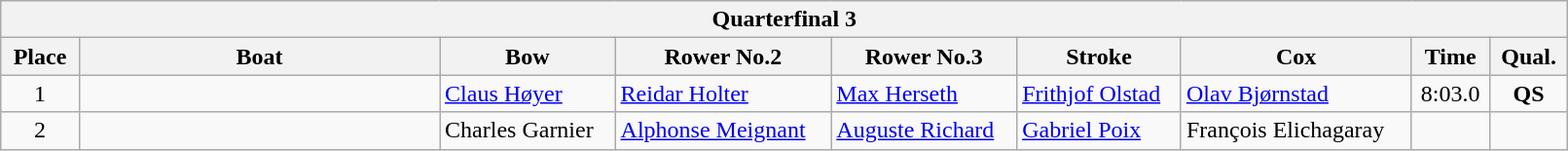<table class=wikitable style="text-align:center" width=85%>
<tr>
<th colspan=9>Quarterfinal 3</th>
</tr>
<tr>
<th width=5%>Place</th>
<th width=23%>Boat</th>
<th>Bow</th>
<th>Rower No.2</th>
<th>Rower No.3</th>
<th>Stroke</th>
<th>Cox</th>
<th width=5%>Time</th>
<th width=5%>Qual.</th>
</tr>
<tr>
<td>1</td>
<td align=left></td>
<td align=left><a href='#'>Claus Høyer</a></td>
<td align=left><a href='#'>Reidar Holter</a></td>
<td align=left><a href='#'>Max Herseth</a></td>
<td align=left><a href='#'>Frithjof Olstad</a></td>
<td align=left><a href='#'>Olav Bjørnstad</a></td>
<td>8:03.0</td>
<td><strong>QS</strong></td>
</tr>
<tr>
<td>2</td>
<td align=left></td>
<td align=left>Charles Garnier</td>
<td align=left><a href='#'>Alphonse Meignant</a></td>
<td align=left><a href='#'>Auguste Richard</a></td>
<td align=left><a href='#'>Gabriel Poix</a></td>
<td align=left>François Elichagaray</td>
<td></td>
<td></td>
</tr>
</table>
